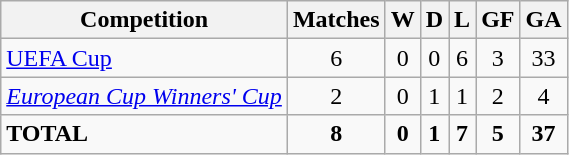<table class="wikitable" style="text-align:center;">
<tr>
<th>Competition</th>
<th>Matches</th>
<th>W</th>
<th>D</th>
<th>L</th>
<th>GF</th>
<th>GA</th>
</tr>
<tr>
<td align="left"><a href='#'>UEFA Cup</a></td>
<td>6</td>
<td>0</td>
<td>0</td>
<td>6</td>
<td>3</td>
<td>33</td>
</tr>
<tr>
<td align="left"><em><a href='#'>European Cup Winners' Cup</a></em></td>
<td>2</td>
<td>0</td>
<td>1</td>
<td>1</td>
<td>2</td>
<td>4</td>
</tr>
<tr>
<td align="left"><strong>TOTAL</strong></td>
<td><strong>8</strong></td>
<td><strong>0</strong></td>
<td><strong>1</strong></td>
<td><strong>7</strong></td>
<td><strong>5</strong></td>
<td><strong>37</strong></td>
</tr>
</table>
